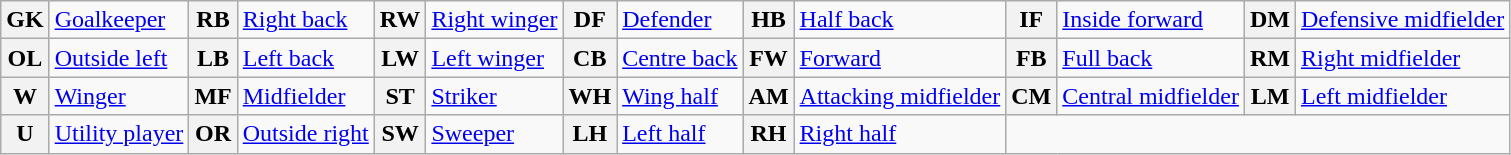<table class="wikitable">
<tr>
<th>GK</th>
<td><a href='#'>Goalkeeper</a></td>
<th>RB</th>
<td><a href='#'>Right back</a></td>
<th>RW</th>
<td><a href='#'>Right winger</a></td>
<th>DF</th>
<td><a href='#'>Defender</a></td>
<th>HB</th>
<td><a href='#'>Half back</a></td>
<th>IF</th>
<td><a href='#'>Inside forward</a></td>
<th>DM</th>
<td><a href='#'>Defensive midfielder</a></td>
</tr>
<tr>
<th>OL</th>
<td><a href='#'>Outside left</a></td>
<th>LB</th>
<td><a href='#'>Left back</a></td>
<th>LW</th>
<td><a href='#'>Left winger</a></td>
<th>CB</th>
<td><a href='#'>Centre back</a></td>
<th>FW</th>
<td><a href='#'>Forward</a></td>
<th>FB</th>
<td><a href='#'>Full back</a></td>
<th>RM</th>
<td><a href='#'>Right midfielder</a></td>
</tr>
<tr>
<th>W</th>
<td><a href='#'>Winger</a></td>
<th>MF</th>
<td><a href='#'>Midfielder</a></td>
<th>ST</th>
<td><a href='#'>Striker</a></td>
<th>WH</th>
<td><a href='#'>Wing half</a></td>
<th>AM</th>
<td><a href='#'>Attacking midfielder</a></td>
<th>CM</th>
<td><a href='#'>Central midfielder</a></td>
<th>LM</th>
<td><a href='#'>Left midfielder</a></td>
</tr>
<tr>
<th>U</th>
<td><a href='#'>Utility player</a></td>
<th>OR</th>
<td><a href='#'>Outside right</a></td>
<th>SW</th>
<td><a href='#'>Sweeper</a></td>
<th>LH</th>
<td><a href='#'>Left half</a></td>
<th>RH</th>
<td><a href='#'>Right half</a></td>
</tr>
</table>
